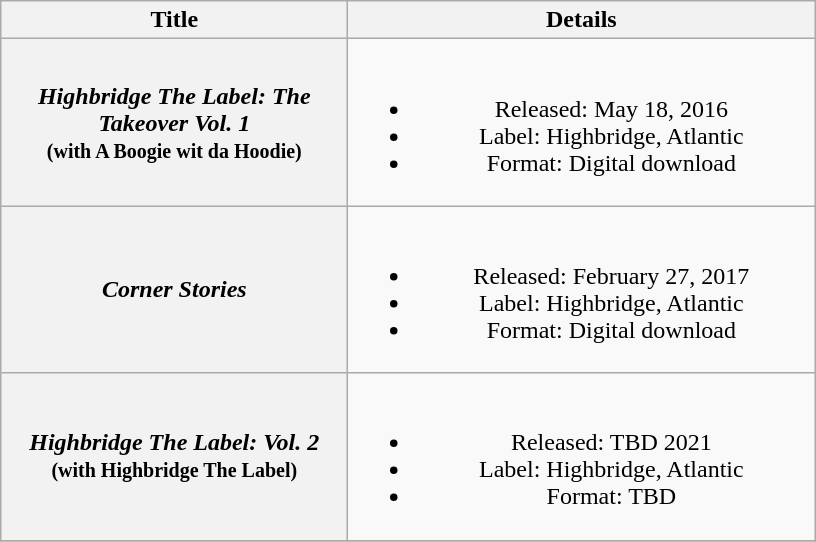<table class="wikitable plainrowheaders" style="text-align:center;">
<tr>
<th scope="col" style="width:14em;">Title</th>
<th scope="col" style="width:19em;">Details</th>
</tr>
<tr>
<th scope="row"><em>Highbridge The Label: The Takeover Vol. 1</em><br><small>(with A Boogie wit da Hoodie)</small></th>
<td><br><ul><li>Released: May 18, 2016</li><li>Label: Highbridge, Atlantic</li><li>Format: Digital download</li></ul></td>
</tr>
<tr>
<th scope="row"><em>Corner Stories</em></th>
<td><br><ul><li>Released: February 27, 2017</li><li>Label: Highbridge, Atlantic</li><li>Format: Digital download</li></ul></td>
</tr>
<tr>
<th scope="row"><em>Highbridge The Label: Vol. 2</em><br><small>(with Highbridge The Label)</small></th>
<td><br><ul><li>Released: TBD 2021</li><li>Label: Highbridge, Atlantic</li><li>Format: TBD</li></ul></td>
</tr>
<tr>
</tr>
</table>
